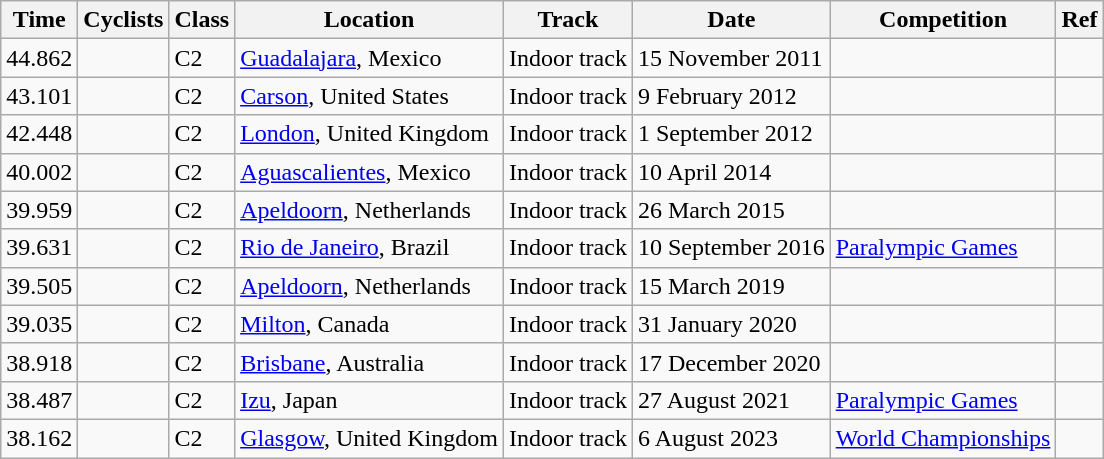<table class="wikitable">
<tr align="left">
<th>Time</th>
<th>Cyclists</th>
<th>Class</th>
<th>Location</th>
<th>Track</th>
<th>Date</th>
<th>Competition</th>
<th>Ref</th>
</tr>
<tr>
<td>44.862</td>
<td></td>
<td>C2</td>
<td><a href='#'>Guadalajara</a>, Mexico</td>
<td>Indoor track</td>
<td>15 November 2011</td>
<td></td>
<td></td>
</tr>
<tr>
<td>43.101</td>
<td></td>
<td>C2</td>
<td><a href='#'>Carson</a>, United States</td>
<td>Indoor track</td>
<td>9 February 2012</td>
<td></td>
<td></td>
</tr>
<tr>
<td>42.448</td>
<td></td>
<td>C2</td>
<td><a href='#'>London</a>, United Kingdom</td>
<td>Indoor track</td>
<td>1 September 2012</td>
<td></td>
<td></td>
</tr>
<tr>
<td>40.002</td>
<td></td>
<td>C2</td>
<td><a href='#'>Aguascalientes</a>, Mexico</td>
<td>Indoor track</td>
<td>10 April 2014</td>
<td></td>
<td></td>
</tr>
<tr>
<td>39.959</td>
<td></td>
<td>C2</td>
<td><a href='#'>Apeldoorn</a>, Netherlands</td>
<td>Indoor track</td>
<td>26 March 2015</td>
<td></td>
<td></td>
</tr>
<tr>
<td>39.631</td>
<td></td>
<td>C2</td>
<td><a href='#'>Rio de Janeiro</a>, Brazil</td>
<td>Indoor track</td>
<td>10 September 2016</td>
<td><a href='#'>Paralympic Games</a></td>
<td></td>
</tr>
<tr>
<td>39.505</td>
<td></td>
<td>C2</td>
<td><a href='#'>Apeldoorn</a>, Netherlands</td>
<td>Indoor track</td>
<td>15 March 2019</td>
<td></td>
<td></td>
</tr>
<tr>
<td>39.035</td>
<td></td>
<td>C2</td>
<td><a href='#'>Milton</a>, Canada</td>
<td>Indoor track</td>
<td>31 January 2020</td>
<td></td>
<td></td>
</tr>
<tr>
<td>38.918</td>
<td></td>
<td>C2</td>
<td><a href='#'>Brisbane</a>, Australia</td>
<td>Indoor track</td>
<td>17 December 2020</td>
<td></td>
<td></td>
</tr>
<tr>
<td>38.487</td>
<td></td>
<td>C2</td>
<td><a href='#'>Izu</a>, Japan</td>
<td>Indoor track</td>
<td>27 August 2021</td>
<td><a href='#'>Paralympic Games</a></td>
<td></td>
</tr>
<tr>
<td>38.162</td>
<td></td>
<td>C2</td>
<td><a href='#'>Glasgow</a>, United Kingdom</td>
<td>Indoor track</td>
<td>6 August 2023</td>
<td><a href='#'>World Championships</a></td>
<td></td>
</tr>
</table>
